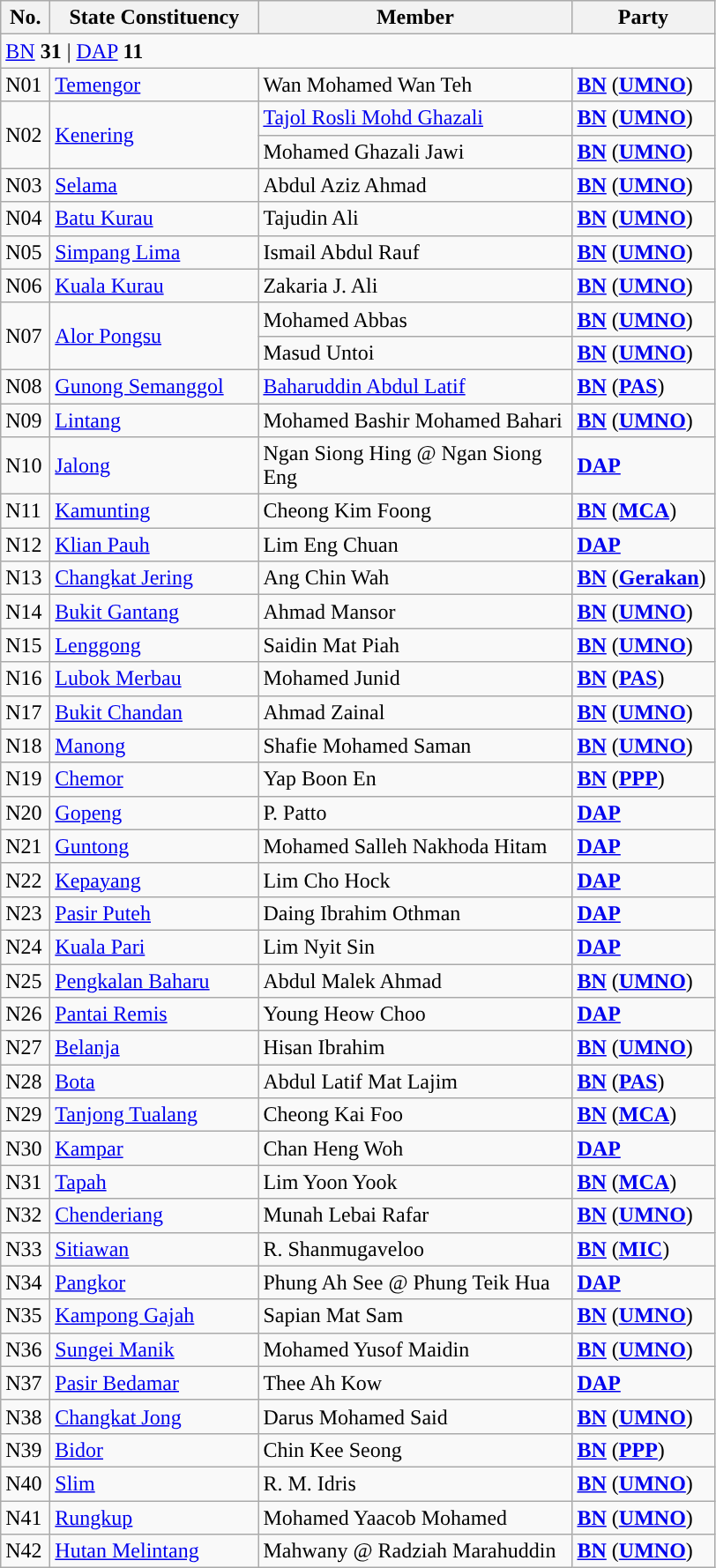<table class="wikitable sortable">
<tr>
<th style="width:30px;">No.</th>
<th style="width:150px;">State Constituency</th>
<th style="width:230px;">Member</th>
<th style="width:100px;">Party</th>
</tr>
<tr>
<td colspan="4"><a href='#'>BN</a> <strong>31</strong> | <a href='#'>DAP</a> <strong>11</strong></td>
</tr>
<tr>
<td>N01</td>
<td><a href='#'>Temengor</a></td>
<td>Wan Mohamed Wan Teh</td>
<td><strong><a href='#'>BN</a></strong> (<strong><a href='#'>UMNO</a></strong>)</td>
</tr>
<tr>
<td rowspan=2>N02</td>
<td rowspan=2><a href='#'>Kenering</a></td>
<td><a href='#'>Tajol Rosli Mohd Ghazali</a> </td>
<td><strong><a href='#'>BN</a></strong> (<strong><a href='#'>UMNO</a></strong>)</td>
</tr>
<tr>
<td>Mohamed Ghazali Jawi </td>
<td><strong><a href='#'>BN</a></strong> (<strong><a href='#'>UMNO</a></strong>)</td>
</tr>
<tr>
<td>N03</td>
<td><a href='#'>Selama</a></td>
<td>Abdul Aziz Ahmad</td>
<td><strong><a href='#'>BN</a></strong> (<strong><a href='#'>UMNO</a></strong>)</td>
</tr>
<tr>
<td>N04</td>
<td><a href='#'>Batu Kurau</a></td>
<td>Tajudin Ali</td>
<td><strong><a href='#'>BN</a></strong> (<strong><a href='#'>UMNO</a></strong>)</td>
</tr>
<tr>
<td>N05</td>
<td><a href='#'>Simpang Lima</a></td>
<td>Ismail Abdul Rauf</td>
<td><strong><a href='#'>BN</a></strong> (<strong><a href='#'>UMNO</a></strong>)</td>
</tr>
<tr>
<td>N06</td>
<td><a href='#'>Kuala Kurau</a></td>
<td>Zakaria J. Ali</td>
<td><strong><a href='#'>BN</a></strong> (<strong><a href='#'>UMNO</a></strong>)</td>
</tr>
<tr>
<td rowspan=2>N07</td>
<td rowspan=2><a href='#'>Alor Pongsu</a></td>
<td>Mohamed Abbas </td>
<td><strong><a href='#'>BN</a></strong> (<strong><a href='#'>UMNO</a></strong>)</td>
</tr>
<tr>
<td>Masud Untoi </td>
<td><strong><a href='#'>BN</a></strong> (<strong><a href='#'>UMNO</a></strong>)</td>
</tr>
<tr>
<td>N08</td>
<td><a href='#'>Gunong Semanggol</a></td>
<td><a href='#'>Baharuddin Abdul Latif</a></td>
<td><strong><a href='#'>BN</a></strong> (<strong><a href='#'>PAS</a></strong>)</td>
</tr>
<tr>
<td>N09</td>
<td><a href='#'>Lintang</a></td>
<td>Mohamed Bashir Mohamed Bahari</td>
<td><strong><a href='#'>BN</a></strong> (<strong><a href='#'>UMNO</a></strong>)</td>
</tr>
<tr>
<td>N10</td>
<td><a href='#'>Jalong</a></td>
<td>Ngan Siong Hing @ Ngan Siong Eng</td>
<td><strong><a href='#'>DAP</a></strong></td>
</tr>
<tr>
<td>N11</td>
<td><a href='#'>Kamunting</a></td>
<td>Cheong Kim Foong</td>
<td><strong><a href='#'>BN</a></strong> (<strong><a href='#'>MCA</a></strong>)</td>
</tr>
<tr>
<td>N12</td>
<td><a href='#'>Klian Pauh</a></td>
<td>Lim Eng Chuan</td>
<td><strong><a href='#'>DAP</a></strong></td>
</tr>
<tr>
<td>N13</td>
<td><a href='#'>Changkat Jering</a></td>
<td>Ang Chin Wah</td>
<td><strong><a href='#'>BN</a></strong> (<strong><a href='#'>Gerakan</a></strong>)</td>
</tr>
<tr>
<td>N14</td>
<td><a href='#'>Bukit Gantang</a></td>
<td>Ahmad Mansor</td>
<td><strong><a href='#'>BN</a></strong> (<strong><a href='#'>UMNO</a></strong>)</td>
</tr>
<tr>
<td>N15</td>
<td><a href='#'>Lenggong</a></td>
<td>Saidin Mat Piah</td>
<td><strong><a href='#'>BN</a></strong> (<strong><a href='#'>UMNO</a></strong>)</td>
</tr>
<tr>
<td>N16</td>
<td><a href='#'>Lubok Merbau</a></td>
<td>Mohamed Junid</td>
<td><strong><a href='#'>BN</a></strong> (<strong><a href='#'>PAS</a></strong>)</td>
</tr>
<tr>
<td>N17</td>
<td><a href='#'>Bukit Chandan</a></td>
<td>Ahmad Zainal</td>
<td><strong><a href='#'>BN</a></strong> (<strong><a href='#'>UMNO</a></strong>)</td>
</tr>
<tr>
<td>N18</td>
<td><a href='#'>Manong</a></td>
<td>Shafie Mohamed Saman</td>
<td><strong><a href='#'>BN</a></strong> (<strong><a href='#'>UMNO</a></strong>)</td>
</tr>
<tr>
<td>N19</td>
<td><a href='#'>Chemor</a></td>
<td>Yap Boon En</td>
<td><strong><a href='#'>BN</a></strong> (<strong><a href='#'>PPP</a></strong>)</td>
</tr>
<tr>
<td>N20</td>
<td><a href='#'>Gopeng</a></td>
<td>P. Patto</td>
<td><strong><a href='#'>DAP</a></strong></td>
</tr>
<tr>
<td>N21</td>
<td><a href='#'>Guntong</a></td>
<td>Mohamed Salleh Nakhoda Hitam</td>
<td><strong><a href='#'>DAP</a></strong></td>
</tr>
<tr>
<td>N22</td>
<td><a href='#'>Kepayang</a></td>
<td>Lim Cho Hock</td>
<td><strong><a href='#'>DAP</a></strong></td>
</tr>
<tr>
<td>N23</td>
<td><a href='#'>Pasir Puteh</a></td>
<td>Daing Ibrahim Othman</td>
<td><strong><a href='#'>DAP</a></strong></td>
</tr>
<tr>
<td>N24</td>
<td><a href='#'>Kuala Pari</a></td>
<td>Lim Nyit Sin</td>
<td><strong><a href='#'>DAP</a></strong></td>
</tr>
<tr>
<td>N25</td>
<td><a href='#'>Pengkalan Baharu</a></td>
<td>Abdul Malek Ahmad</td>
<td><strong><a href='#'>BN</a></strong> (<strong><a href='#'>UMNO</a></strong>)</td>
</tr>
<tr>
<td>N26</td>
<td><a href='#'>Pantai Remis</a></td>
<td>Young Heow Choo</td>
<td><strong><a href='#'>DAP</a></strong></td>
</tr>
<tr>
<td>N27</td>
<td><a href='#'>Belanja</a></td>
<td>Hisan Ibrahim</td>
<td><strong><a href='#'>BN</a></strong> (<strong><a href='#'>UMNO</a></strong>)</td>
</tr>
<tr>
<td>N28</td>
<td><a href='#'>Bota</a></td>
<td>Abdul Latif Mat Lajim</td>
<td><strong><a href='#'>BN</a></strong> (<strong><a href='#'>PAS</a></strong>)</td>
</tr>
<tr>
<td>N29</td>
<td><a href='#'>Tanjong Tualang</a></td>
<td>Cheong Kai Foo</td>
<td><strong><a href='#'>BN</a></strong> (<strong><a href='#'>MCA</a></strong>)</td>
</tr>
<tr>
<td>N30</td>
<td><a href='#'>Kampar</a></td>
<td>Chan Heng Woh</td>
<td><strong><a href='#'>DAP</a></strong></td>
</tr>
<tr>
<td>N31</td>
<td><a href='#'>Tapah</a></td>
<td>Lim Yoon Yook</td>
<td><strong><a href='#'>BN</a></strong> (<strong><a href='#'>MCA</a></strong>)</td>
</tr>
<tr>
<td>N32</td>
<td><a href='#'>Chenderiang</a></td>
<td>Munah Lebai Rafar</td>
<td><strong><a href='#'>BN</a></strong> (<strong><a href='#'>UMNO</a></strong>)</td>
</tr>
<tr>
<td>N33</td>
<td><a href='#'>Sitiawan</a></td>
<td>R. Shanmugaveloo</td>
<td><strong><a href='#'>BN</a></strong> (<strong><a href='#'>MIC</a></strong>)</td>
</tr>
<tr>
<td>N34</td>
<td><a href='#'>Pangkor</a></td>
<td>Phung Ah See @ Phung Teik Hua</td>
<td><strong><a href='#'>DAP</a></strong></td>
</tr>
<tr>
<td>N35</td>
<td><a href='#'>Kampong Gajah</a></td>
<td>Sapian Mat Sam</td>
<td><strong><a href='#'>BN</a></strong> (<strong><a href='#'>UMNO</a></strong>)</td>
</tr>
<tr>
<td>N36</td>
<td><a href='#'>Sungei Manik</a></td>
<td>Mohamed Yusof Maidin</td>
<td><strong><a href='#'>BN</a></strong> (<strong><a href='#'>UMNO</a></strong>)</td>
</tr>
<tr>
<td>N37</td>
<td><a href='#'>Pasir Bedamar</a></td>
<td>Thee Ah Kow</td>
<td><strong><a href='#'>DAP</a></strong></td>
</tr>
<tr>
<td>N38</td>
<td><a href='#'>Changkat Jong</a></td>
<td>Darus Mohamed Said</td>
<td><strong><a href='#'>BN</a></strong> (<strong><a href='#'>UMNO</a></strong>)</td>
</tr>
<tr>
<td>N39</td>
<td><a href='#'>Bidor</a></td>
<td>Chin Kee Seong</td>
<td><strong><a href='#'>BN</a></strong> (<strong><a href='#'>PPP</a></strong>)</td>
</tr>
<tr>
<td>N40</td>
<td><a href='#'>Slim</a></td>
<td>R. M. Idris</td>
<td><strong><a href='#'>BN</a></strong> (<strong><a href='#'>UMNO</a></strong>)</td>
</tr>
<tr>
<td>N41</td>
<td><a href='#'>Rungkup</a></td>
<td>Mohamed Yaacob Mohamed</td>
<td><strong><a href='#'>BN</a></strong> (<strong><a href='#'>UMNO</a></strong>)</td>
</tr>
<tr>
<td>N42</td>
<td><a href='#'>Hutan Melintang</a></td>
<td>Mahwany @ Radziah Marahuddin</td>
<td><strong><a href='#'>BN</a></strong> (<strong><a href='#'>UMNO</a></strong>)</td>
</tr>
</table>
